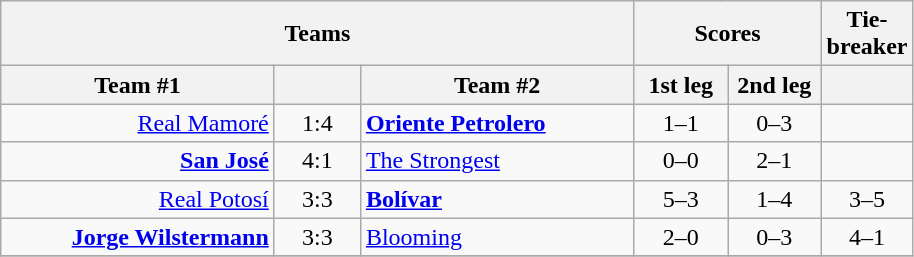<table class="wikitable" style="text-align: center;">
<tr>
<th colspan=3>Teams</th>
<th colspan=2>Scores</th>
<th colspan=1>Tie-breaker</th>
</tr>
<tr>
<th width="175">Team #1</th>
<th width="50"></th>
<th width="175">Team #2</th>
<th width="55">1st leg</th>
<th width="55">2nd leg</th>
<th width="50"></th>
</tr>
<tr>
<td style="text-align:right"><a href='#'>Real Mamoré</a></td>
<td>1:4</td>
<td style="text-align:left"><strong><a href='#'>Oriente Petrolero</a></strong></td>
<td>1–1</td>
<td>0–3</td>
<td></td>
</tr>
<tr>
<td style="text-align:right"><strong><a href='#'>San José</a></strong></td>
<td>4:1</td>
<td style="text-align:left"><a href='#'>The Strongest</a></td>
<td>0–0</td>
<td>2–1</td>
<td></td>
</tr>
<tr>
<td style="text-align:right"><a href='#'>Real Potosí</a></td>
<td>3:3</td>
<td style="text-align:left"><strong><a href='#'>Bolívar</a></strong></td>
<td>5–3</td>
<td>1–4</td>
<td>3–5</td>
</tr>
<tr>
<td style="text-align:right"><strong><a href='#'>Jorge Wilstermann</a></strong></td>
<td>3:3</td>
<td style="text-align:left"><a href='#'>Blooming</a></td>
<td>2–0</td>
<td>0–3</td>
<td>4–1</td>
</tr>
<tr>
</tr>
</table>
